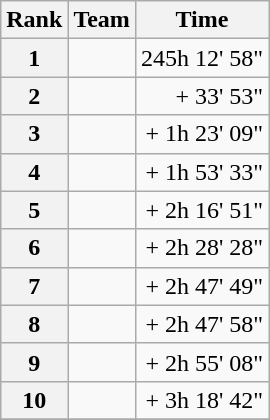<table class="wikitable">
<tr>
<th scope="col">Rank</th>
<th scope="col">Team</th>
<th scope="col">Time</th>
</tr>
<tr>
<th scope="row">1</th>
<td>  </td>
<td align="right">245h 12' 58"</td>
</tr>
<tr>
<th scope="row">2</th>
<td> </td>
<td align="right">+ 33' 53"</td>
</tr>
<tr>
<th scope="row">3</th>
<td> </td>
<td align="right">+ 1h 23' 09"</td>
</tr>
<tr>
<th scope="row">4</th>
<td> </td>
<td align="right">+ 1h 53' 33"</td>
</tr>
<tr>
<th scope="row">5</th>
<td> </td>
<td align="right">+ 2h 16' 51"</td>
</tr>
<tr>
<th scope="row">6</th>
<td> </td>
<td align="right">+ 2h 28' 28"</td>
</tr>
<tr>
<th scope="row">7</th>
<td> </td>
<td align="right">+ 2h 47' 49"</td>
</tr>
<tr>
<th scope="row">8</th>
<td> </td>
<td align="right">+ 2h 47' 58"</td>
</tr>
<tr>
<th scope="row">9</th>
<td> </td>
<td align="right">+ 2h 55' 08"</td>
</tr>
<tr>
<th scope="row">10</th>
<td> </td>
<td align="right">+ 3h 18' 42"</td>
</tr>
<tr>
</tr>
</table>
